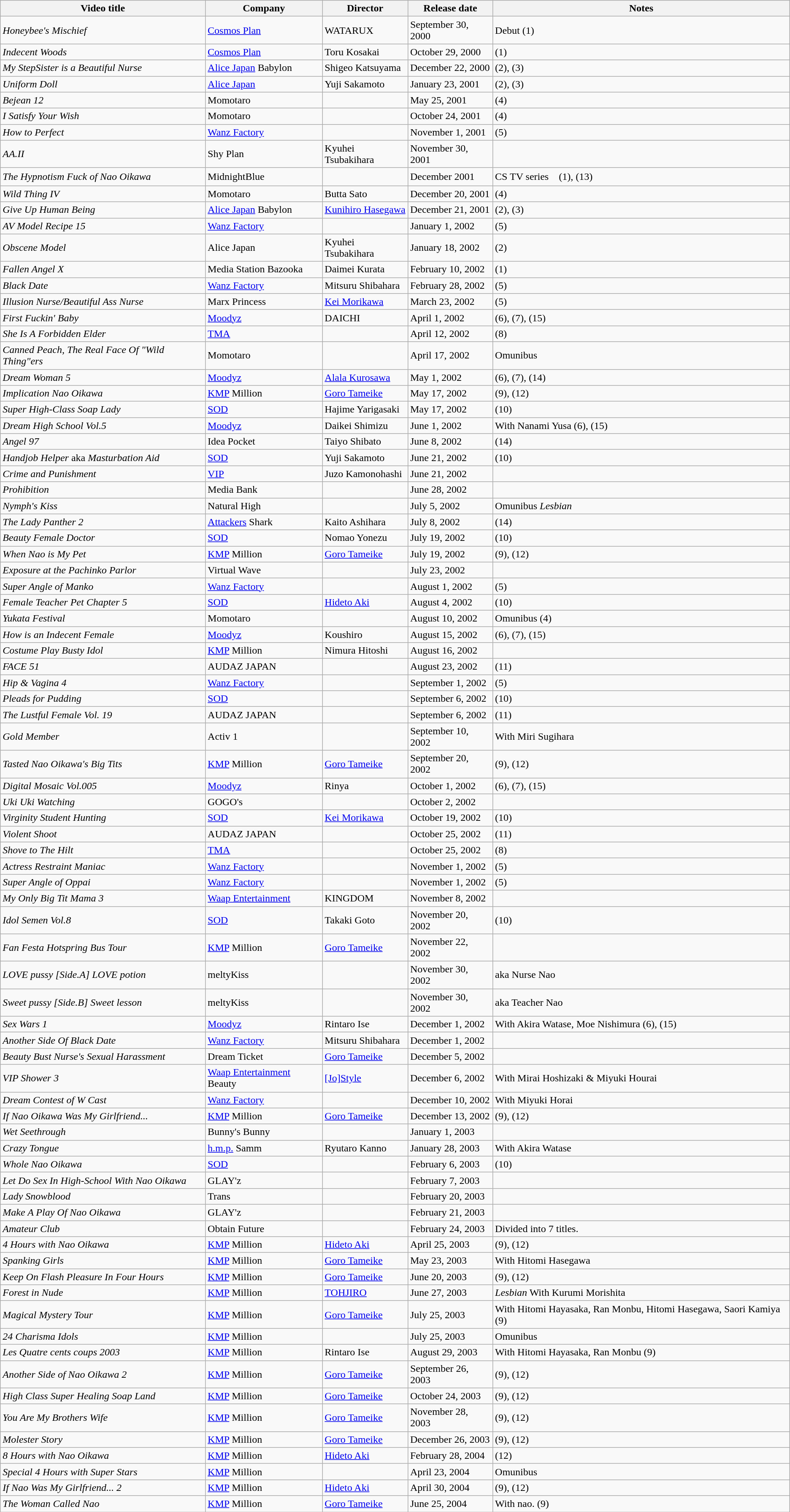<table class="wikitable sortable">
<tr>
<th>Video title</th>
<th>Company</th>
<th>Director</th>
<th>Release date</th>
<th>Notes</th>
</tr>
<tr>
<td><em>Honeybee's Mischief</em><br></td>
<td><a href='#'>Cosmos Plan</a></td>
<td>WATARUX</td>
<td>September 30, 2000</td>
<td>Debut (1)</td>
</tr>
<tr>
<td><em>Indecent Woods</em><br></td>
<td><a href='#'>Cosmos Plan</a></td>
<td>Toru Kosakai</td>
<td>October 29, 2000</td>
<td>(1)</td>
</tr>
<tr>
<td><em>My StepSister is a Beautiful Nurse</em><br></td>
<td><a href='#'>Alice Japan</a> Babylon</td>
<td>Shigeo Katsuyama</td>
<td>December 22, 2000</td>
<td>(2), (3)</td>
</tr>
<tr>
<td><em>Uniform Doll</em><br></td>
<td><a href='#'>Alice Japan</a></td>
<td>Yuji Sakamoto</td>
<td>January 23, 2001</td>
<td>(2), (3)</td>
</tr>
<tr>
<td><em>Bejean 12</em></td>
<td>Momotaro</td>
<td></td>
<td>May 25, 2001</td>
<td>(4)</td>
</tr>
<tr>
<td><em>I Satisfy Your Wish</em><br></td>
<td>Momotaro</td>
<td></td>
<td>October 24, 2001</td>
<td>(4)</td>
</tr>
<tr>
<td><em>How to Perfect</em><br></td>
<td><a href='#'>Wanz Factory</a></td>
<td></td>
<td>November 1, 2001</td>
<td>(5)</td>
</tr>
<tr>
<td><em>AA.II</em><br></td>
<td>Shy Plan</td>
<td>Kyuhei Tsubakihara</td>
<td>November 30, 2001</td>
<td></td>
</tr>
<tr>
<td><em>The Hypnotism Fuck of Nao Oikawa</em><br></td>
<td>MidnightBlue</td>
<td></td>
<td>December 2001</td>
<td>CS TV series　(1), (13)</td>
</tr>
<tr>
<td><em>Wild Thing IV</em></td>
<td>Momotaro</td>
<td>Butta Sato</td>
<td>December 20, 2001</td>
<td>(4)</td>
</tr>
<tr>
<td><em>Give Up Human Being</em><br></td>
<td><a href='#'>Alice Japan</a> Babylon</td>
<td><a href='#'>Kunihiro Hasegawa</a></td>
<td>December 21, 2001</td>
<td>(2), (3)</td>
</tr>
<tr>
<td><em>AV Model Recipe 15</em><br></td>
<td><a href='#'>Wanz Factory</a></td>
<td></td>
<td>January 1, 2002</td>
<td>(5)</td>
</tr>
<tr>
<td><em>Obscene Model</em><br></td>
<td>Alice Japan</td>
<td>Kyuhei Tsubakihara</td>
<td>January 18, 2002</td>
<td>(2)</td>
</tr>
<tr>
<td><em>Fallen Angel X</em><br></td>
<td>Media Station Bazooka</td>
<td>Daimei Kurata</td>
<td>February 10, 2002</td>
<td>(1)</td>
</tr>
<tr>
<td><em>Black Date</em></td>
<td><a href='#'>Wanz Factory</a></td>
<td>Mitsuru Shibahara</td>
<td>February 28, 2002</td>
<td>(5)</td>
</tr>
<tr>
<td><em>Illusion Nurse/Beautiful Ass Nurse</em><br></td>
<td>Marx Princess</td>
<td><a href='#'>Kei Morikawa</a></td>
<td>March 23, 2002</td>
<td>(5)</td>
</tr>
<tr>
<td><em>First Fuckin' Baby</em><br></td>
<td><a href='#'>Moodyz</a></td>
<td>DAICHI</td>
<td>April 1, 2002</td>
<td>(6), (7), (15)</td>
</tr>
<tr>
<td><em>She Is A Forbidden Elder</em><br></td>
<td><a href='#'>TMA</a></td>
<td></td>
<td>April 12, 2002</td>
<td>(8)</td>
</tr>
<tr>
<td><em>Canned Peach, The Real Face Of "Wild Thing"ers</em><br></td>
<td>Momotaro</td>
<td></td>
<td>April 17, 2002</td>
<td>Omunibus</td>
</tr>
<tr>
<td><em>Dream Woman 5</em></td>
<td><a href='#'>Moodyz</a></td>
<td><a href='#'>Alala Kurosawa</a></td>
<td>May 1, 2002</td>
<td>(6), (7), (14)</td>
</tr>
<tr>
<td><em>Implication Nao Oikawa</em><br></td>
<td><a href='#'>KMP</a> Million</td>
<td><a href='#'>Goro Tameike</a></td>
<td>May 17, 2002</td>
<td>(9), (12)</td>
</tr>
<tr>
<td><em>Super High-Class Soap Lady</em><br></td>
<td><a href='#'>SOD</a></td>
<td>Hajime Yarigasaki</td>
<td>May 17, 2002</td>
<td>(10)</td>
</tr>
<tr>
<td><em>Dream High School Vol.5</em><br></td>
<td><a href='#'>Moodyz</a></td>
<td>Daikei Shimizu</td>
<td>June 1, 2002</td>
<td>With Nanami Yusa (6), (15)</td>
</tr>
<tr>
<td><em>Angel 97</em></td>
<td>Idea Pocket</td>
<td>Taiyo Shibato</td>
<td>June 8, 2002</td>
<td>(14)</td>
</tr>
<tr>
<td><em>Handjob Helper</em> aka <em>Masturbation Aid</em><br></td>
<td><a href='#'>SOD</a></td>
<td>Yuji Sakamoto</td>
<td>June 21, 2002</td>
<td>(10)</td>
</tr>
<tr>
<td><em>Crime and Punishment</em><br></td>
<td><a href='#'>VIP</a></td>
<td>Juzo Kamonohashi</td>
<td>June 21, 2002</td>
<td></td>
</tr>
<tr>
<td><em>Prohibition</em><br></td>
<td>Media Bank</td>
<td></td>
<td>June 28, 2002</td>
<td></td>
</tr>
<tr>
<td><em>Nymph's Kiss</em><br></td>
<td>Natural High</td>
<td></td>
<td>July 5, 2002</td>
<td>Omunibus <em>Lesbian</em></td>
</tr>
<tr>
<td><em>The Lady Panther 2</em><br></td>
<td><a href='#'>Attackers</a> Shark</td>
<td>Kaito Ashihara</td>
<td>July 8, 2002</td>
<td>(14)</td>
</tr>
<tr>
<td><em>Beauty Female Doctor</em><br></td>
<td><a href='#'>SOD</a></td>
<td>Nomao Yonezu</td>
<td>July 19, 2002</td>
<td>(10)</td>
</tr>
<tr>
<td><em>When Nao is My Pet</em><br></td>
<td><a href='#'>KMP</a> Million</td>
<td><a href='#'>Goro Tameike</a></td>
<td>July 19, 2002</td>
<td>(9), (12)</td>
</tr>
<tr>
<td><em>Exposure at the Pachinko Parlor</em><br></td>
<td>Virtual Wave</td>
<td></td>
<td>July 23, 2002</td>
<td></td>
</tr>
<tr>
<td><em>Super Angle of Manko</em><br></td>
<td><a href='#'>Wanz Factory</a></td>
<td></td>
<td>August 1, 2002</td>
<td>(5)</td>
</tr>
<tr>
<td><em>Female Teacher Pet Chapter 5</em><br></td>
<td><a href='#'>SOD</a></td>
<td><a href='#'>Hideto Aki</a></td>
<td>August 4, 2002</td>
<td>(10)</td>
</tr>
<tr>
<td><em>Yukata Festival</em><br></td>
<td>Momotaro</td>
<td></td>
<td>August 10, 2002</td>
<td>Omunibus (4)</td>
</tr>
<tr>
<td><em>How is an Indecent Female</em><br></td>
<td><a href='#'>Moodyz</a></td>
<td>Koushiro</td>
<td>August 15, 2002</td>
<td>(6), (7), (15)</td>
</tr>
<tr>
<td><em>Costume Play Busty Idol</em><br></td>
<td><a href='#'>KMP</a> Million</td>
<td>Nimura Hitoshi</td>
<td>August 16, 2002</td>
<td></td>
</tr>
<tr>
<td><em>FACE 51</em></td>
<td>AUDAZ JAPAN</td>
<td></td>
<td>August 23, 2002</td>
<td>(11)</td>
</tr>
<tr>
<td><em>Hip & Vagina 4</em><br></td>
<td><a href='#'>Wanz Factory</a></td>
<td></td>
<td>September 1, 2002</td>
<td>(5)</td>
</tr>
<tr>
<td><em>Pleads for Pudding</em><br></td>
<td><a href='#'>SOD</a></td>
<td></td>
<td>September 6, 2002</td>
<td>(10)</td>
</tr>
<tr>
<td><em>The Lustful Female Vol. 19</em><br></td>
<td>AUDAZ JAPAN</td>
<td></td>
<td>September 6, 2002</td>
<td>(11)</td>
</tr>
<tr>
<td><em>Gold Member</em></td>
<td>Activ 1</td>
<td></td>
<td>September 10, 2002</td>
<td>With Miri Sugihara</td>
</tr>
<tr>
<td><em>Tasted Nao Oikawa's Big Tits</em><br></td>
<td><a href='#'>KMP</a> Million</td>
<td><a href='#'>Goro Tameike</a></td>
<td>September 20, 2002</td>
<td>(9), (12)</td>
</tr>
<tr>
<td><em>Digital Mosaic Vol.005</em></td>
<td><a href='#'>Moodyz</a></td>
<td>Rinya</td>
<td>October 1, 2002</td>
<td>(6), (7), (15)</td>
</tr>
<tr>
<td><em>Uki Uki Watching</em><br></td>
<td>GOGO's</td>
<td></td>
<td>October 2, 2002</td>
<td></td>
</tr>
<tr>
<td><em>Virginity Student Hunting</em><br></td>
<td><a href='#'>SOD</a></td>
<td><a href='#'>Kei Morikawa</a></td>
<td>October 19, 2002</td>
<td>(10)</td>
</tr>
<tr>
<td><em>Violent Shoot</em><br></td>
<td>AUDAZ JAPAN</td>
<td></td>
<td>October 25, 2002</td>
<td>(11)</td>
</tr>
<tr>
<td><em>Shove to The Hilt</em><br></td>
<td><a href='#'>TMA</a></td>
<td></td>
<td>October 25, 2002</td>
<td>(8)</td>
</tr>
<tr>
<td><em>Actress Restraint Maniac</em><br></td>
<td><a href='#'>Wanz Factory</a></td>
<td></td>
<td>November 1, 2002</td>
<td>(5)</td>
</tr>
<tr>
<td><em>Super Angle of Oppai</em><br></td>
<td><a href='#'>Wanz Factory</a></td>
<td></td>
<td>November 1, 2002</td>
<td>(5)</td>
</tr>
<tr>
<td><em>My Only Big Tit Mama 3</em><br></td>
<td><a href='#'>Waap Entertainment</a></td>
<td>KINGDOM</td>
<td>November 8, 2002</td>
<td></td>
</tr>
<tr>
<td><em>Idol Semen Vol.8</em></td>
<td><a href='#'>SOD</a></td>
<td>Takaki Goto</td>
<td>November 20, 2002</td>
<td>(10)</td>
</tr>
<tr>
<td><em>Fan Festa Hotspring Bus Tour</em><br></td>
<td><a href='#'>KMP</a> Million</td>
<td><a href='#'>Goro Tameike</a></td>
<td>November 22, 2002</td>
<td></td>
</tr>
<tr>
<td><em>LOVE pussy [Side.A] LOVE potion</em><br></td>
<td>meltyKiss</td>
<td></td>
<td>November 30, 2002</td>
<td>aka Nurse Nao</td>
</tr>
<tr>
<td><em>Sweet pussy [Side.B] Sweet lesson</em><br></td>
<td>meltyKiss</td>
<td></td>
<td>November 30, 2002</td>
<td>aka Teacher Nao</td>
</tr>
<tr>
<td><em>Sex Wars 1</em></td>
<td><a href='#'>Moodyz</a></td>
<td>Rintaro Ise</td>
<td>December 1, 2002</td>
<td>With Akira Watase, Moe Nishimura (6), (15)</td>
</tr>
<tr>
<td><em>Another Side Of Black Date</em><br></td>
<td><a href='#'>Wanz Factory</a></td>
<td>Mitsuru Shibahara</td>
<td>December 1, 2002</td>
<td></td>
</tr>
<tr>
<td><em>Beauty Bust Nurse's Sexual Harassment</em><br></td>
<td>Dream Ticket</td>
<td><a href='#'>Goro Tameike</a></td>
<td>December 5, 2002</td>
<td></td>
</tr>
<tr>
<td><em>VIP Shower 3</em></td>
<td><a href='#'>Waap Entertainment</a> Beauty</td>
<td><a href='#'>[Jo]Style</a></td>
<td>December 6, 2002</td>
<td>With Mirai Hoshizaki & Miyuki Hourai</td>
</tr>
<tr>
<td><em>Dream Contest of W Cast</em></td>
<td><a href='#'>Wanz Factory</a></td>
<td></td>
<td>December 10, 2002</td>
<td>With Miyuki Horai</td>
</tr>
<tr>
<td><em>If Nao Oikawa Was My Girlfriend...</em><br></td>
<td><a href='#'>KMP</a> Million</td>
<td><a href='#'>Goro Tameike</a></td>
<td>December 13, 2002</td>
<td>(9), (12)</td>
</tr>
<tr>
<td><em>Wet Seethrough</em><br></td>
<td>Bunny's Bunny</td>
<td></td>
<td>January 1, 2003</td>
<td></td>
</tr>
<tr>
<td><em>Crazy Tongue</em><br></td>
<td><a href='#'>h.m.p.</a> Samm</td>
<td>Ryutaro Kanno</td>
<td>January 28, 2003</td>
<td>With Akira Watase</td>
</tr>
<tr>
<td><em>Whole Nao Oikawa</em><br></td>
<td><a href='#'>SOD</a></td>
<td></td>
<td>February 6, 2003</td>
<td>(10)</td>
</tr>
<tr>
<td><em>Let Do Sex In High-School With Nao Oikawa</em><br></td>
<td>GLAY'z</td>
<td></td>
<td>February 7, 2003</td>
<td></td>
</tr>
<tr>
<td><em>Lady Snowblood</em><br></td>
<td>Trans</td>
<td></td>
<td>February 20, 2003</td>
<td></td>
</tr>
<tr>
<td><em>Make A Play Of Nao Oikawa</em><br></td>
<td>GLAY'z</td>
<td></td>
<td>February 21, 2003</td>
<td></td>
</tr>
<tr>
<td><em>Amateur Club</em><br></td>
<td>Obtain Future</td>
<td></td>
<td>February 24, 2003</td>
<td>Divided into 7 titles.</td>
</tr>
<tr>
<td><em>4 Hours with Nao Oikawa</em><br></td>
<td><a href='#'>KMP</a> Million</td>
<td><a href='#'>Hideto Aki</a></td>
<td>April 25, 2003</td>
<td>(9), (12)</td>
</tr>
<tr>
<td><em>Spanking Girls</em></td>
<td><a href='#'>KMP</a> Million</td>
<td><a href='#'>Goro Tameike</a></td>
<td>May 23, 2003</td>
<td>With Hitomi Hasegawa</td>
</tr>
<tr>
<td><em>Keep On Flash Pleasure In Four Hours</em><br></td>
<td><a href='#'>KMP</a> Million</td>
<td><a href='#'>Goro Tameike</a></td>
<td>June 20, 2003</td>
<td>(9), (12)</td>
</tr>
<tr>
<td><em>Forest in Nude</em><br></td>
<td><a href='#'>KMP</a> Million</td>
<td><a href='#'>TOHJIRO</a></td>
<td>June 27, 2003</td>
<td><em>Lesbian</em> With Kurumi Morishita</td>
</tr>
<tr>
<td><em>Magical Mystery Tour</em></td>
<td><a href='#'>KMP</a> Million</td>
<td><a href='#'>Goro Tameike</a></td>
<td>July 25, 2003</td>
<td>With Hitomi Hayasaka, Ran Monbu, Hitomi Hasegawa, Saori Kamiya (9)</td>
</tr>
<tr>
<td><em>24 Charisma Idols</em></td>
<td><a href='#'>KMP</a> Million</td>
<td></td>
<td>July 25, 2003</td>
<td>Omunibus</td>
</tr>
<tr>
<td><em>Les Quatre cents coups 2003</em><br></td>
<td><a href='#'>KMP</a> Million</td>
<td>Rintaro Ise</td>
<td>August 29, 2003</td>
<td>With Hitomi Hayasaka, Ran Monbu (9)</td>
</tr>
<tr>
<td><em>Another Side of Nao Oikawa 2</em><br></td>
<td><a href='#'>KMP</a> Million</td>
<td><a href='#'>Goro Tameike</a></td>
<td>September 26, 2003</td>
<td>(9), (12)</td>
</tr>
<tr>
<td><em>High Class Super Healing Soap Land</em><br></td>
<td><a href='#'>KMP</a> Million</td>
<td><a href='#'>Goro Tameike</a></td>
<td>October 24, 2003</td>
<td>(9), (12)</td>
</tr>
<tr>
<td><em>You Are My Brothers Wife</em><br></td>
<td><a href='#'>KMP</a> Million</td>
<td><a href='#'>Goro Tameike</a></td>
<td>November 28, 2003</td>
<td>(9), (12)</td>
</tr>
<tr>
<td><em>Molester Story</em><br></td>
<td><a href='#'>KMP</a> Million</td>
<td><a href='#'>Goro Tameike</a></td>
<td>December 26, 2003</td>
<td>(9), (12)</td>
</tr>
<tr>
<td><em>8 Hours with Nao Oikawa</em><br></td>
<td><a href='#'>KMP</a> Million</td>
<td><a href='#'>Hideto Aki</a></td>
<td>February 28, 2004</td>
<td>(12)</td>
</tr>
<tr>
<td><em>Special 4 Hours with Super Stars</em><br></td>
<td><a href='#'>KMP</a> Million</td>
<td></td>
<td>April 23, 2004</td>
<td>Omunibus</td>
</tr>
<tr>
<td><em>If Nao Was My Girlfriend... 2</em><br></td>
<td><a href='#'>KMP</a> Million</td>
<td><a href='#'>Hideto Aki</a></td>
<td>April 30, 2004</td>
<td>(9), (12)</td>
</tr>
<tr>
<td><em>The Woman Called Nao</em><br></td>
<td><a href='#'>KMP</a> Million</td>
<td><a href='#'>Goro Tameike</a></td>
<td>June 25, 2004</td>
<td>With nao. (9)</td>
</tr>
</table>
